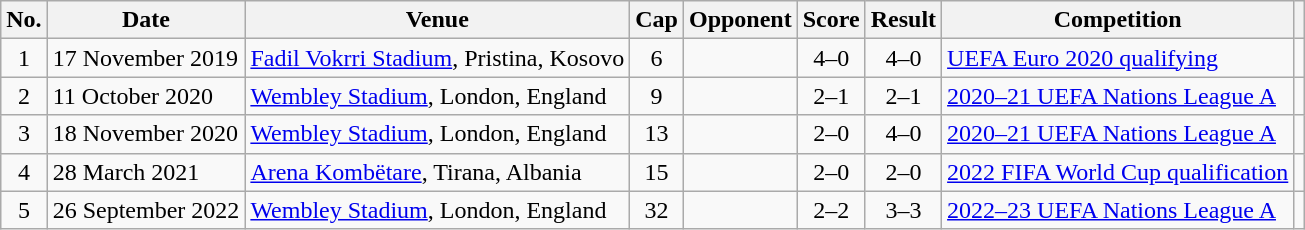<table class="wikitable sortable">
<tr>
<th scope="col">No.</th>
<th scope="col">Date</th>
<th scope="col">Venue</th>
<th scope="col">Cap</th>
<th scope="col">Opponent</th>
<th scope="col">Score</th>
<th scope="col">Result</th>
<th scope="col">Competition</th>
<th scope="col" class="unsortable"></th>
</tr>
<tr>
<td style="text-align: center;">1</td>
<td>17 November 2019</td>
<td><a href='#'>Fadil Vokrri Stadium</a>, Pristina, Kosovo</td>
<td style="text-align: center;">6</td>
<td></td>
<td style="text-align: center;">4–0</td>
<td style="text-align: center;">4–0</td>
<td><a href='#'>UEFA Euro 2020 qualifying</a></td>
<td style="text-align: center;"></td>
</tr>
<tr>
<td style="text-align: center;">2</td>
<td>11 October 2020</td>
<td><a href='#'>Wembley Stadium</a>, London, England</td>
<td style="text-align: center;">9</td>
<td></td>
<td style="text-align: center;">2–1</td>
<td style="text-align: center;">2–1</td>
<td><a href='#'>2020–21 UEFA Nations League A</a></td>
<td style="text-align: center;"></td>
</tr>
<tr>
<td style="text-align: center;">3</td>
<td>18 November 2020</td>
<td><a href='#'>Wembley Stadium</a>, London, England</td>
<td style="text-align: center;">13</td>
<td></td>
<td style="text-align: center;">2–0</td>
<td style="text-align: center;">4–0</td>
<td><a href='#'>2020–21 UEFA Nations League A</a></td>
<td style="text-align: center;"></td>
</tr>
<tr>
<td style="text-align: center;">4</td>
<td>28 March 2021</td>
<td><a href='#'>Arena Kombëtare</a>, Tirana, Albania</td>
<td style="text-align: center;">15</td>
<td></td>
<td style="text-align: center;">2–0</td>
<td style="text-align: center;">2–0</td>
<td><a href='#'>2022 FIFA World Cup qualification</a></td>
<td style="text-align: center;"></td>
</tr>
<tr>
<td style="text-align: center;">5</td>
<td>26 September 2022</td>
<td><a href='#'>Wembley Stadium</a>, London, England</td>
<td style="text-align: center;">32</td>
<td></td>
<td style="text-align: center;">2–2</td>
<td style="text-align: center;">3–3</td>
<td><a href='#'>2022–23 UEFA Nations League A</a></td>
<td style="text-align: center;"></td>
</tr>
</table>
